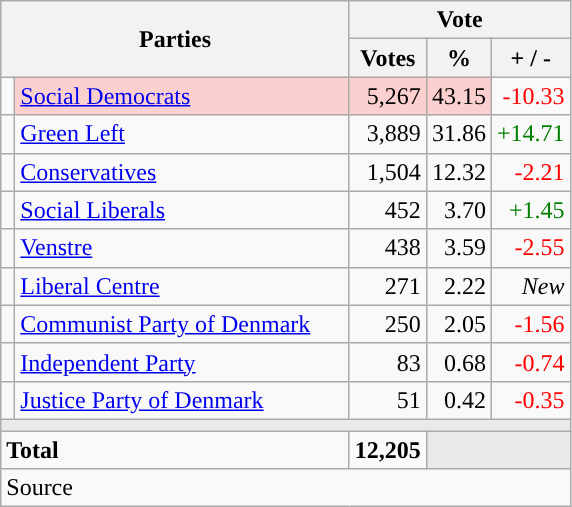<table class="wikitable" style="text-align:right;">
<tr>
<th style="text-align:centre;" rowspan="2" colspan="2" width="225">Parties</th>
<th colspan="3">Vote</th>
</tr>
<tr>
<th width="15">Votes</th>
<th width="15">%</th>
<th width="15">+ / -</th>
</tr>
<tr>
<td width="2" style="color:inherit;background:"></td>
<td bgcolor=#fbd0ce  align="left"><a href='#'>Social Democrats</a></td>
<td bgcolor=#fbd0ce>5,267</td>
<td bgcolor=#fbd0ce>43.15</td>
<td style=color:red;>-10.33</td>
</tr>
<tr>
<td width="2" style="color:inherit;background:"></td>
<td align="left"><a href='#'>Green Left</a></td>
<td>3,889</td>
<td>31.86</td>
<td style=color:green;>+14.71</td>
</tr>
<tr>
<td width="2" style="color:inherit;background:"></td>
<td align="left"><a href='#'>Conservatives</a></td>
<td>1,504</td>
<td>12.32</td>
<td style=color:red;>-2.21</td>
</tr>
<tr>
<td width="2" style="color:inherit;background:"></td>
<td align="left"><a href='#'>Social Liberals</a></td>
<td>452</td>
<td>3.70</td>
<td style=color:green;>+1.45</td>
</tr>
<tr>
<td width="2" style="color:inherit;background:"></td>
<td align="left"><a href='#'>Venstre</a></td>
<td>438</td>
<td>3.59</td>
<td style=color:red;>-2.55</td>
</tr>
<tr>
<td width="2" style="color:inherit;background:"></td>
<td align="left"><a href='#'>Liberal Centre</a></td>
<td>271</td>
<td>2.22</td>
<td><em>New</em></td>
</tr>
<tr>
<td width="2" style="color:inherit;background:"></td>
<td align="left"><a href='#'>Communist Party of Denmark</a></td>
<td>250</td>
<td>2.05</td>
<td style=color:red;>-1.56</td>
</tr>
<tr>
<td width="2" style="color:inherit;background:"></td>
<td align="left"><a href='#'>Independent Party</a></td>
<td>83</td>
<td>0.68</td>
<td style=color:red;>-0.74</td>
</tr>
<tr>
<td width="2" style="color:inherit;background:"></td>
<td align="left"><a href='#'>Justice Party of Denmark</a></td>
<td>51</td>
<td>0.42</td>
<td style=color:red;>-0.35</td>
</tr>
<tr>
<td colspan="7" bgcolor="#E9E9E9"></td>
</tr>
<tr>
<td align="left" colspan="2"><strong>Total</strong></td>
<td><strong>12,205</strong></td>
<td bgcolor="#E9E9E9" colspan="2"></td>
</tr>
<tr>
<td align="left" colspan="6">Source</td>
</tr>
</table>
